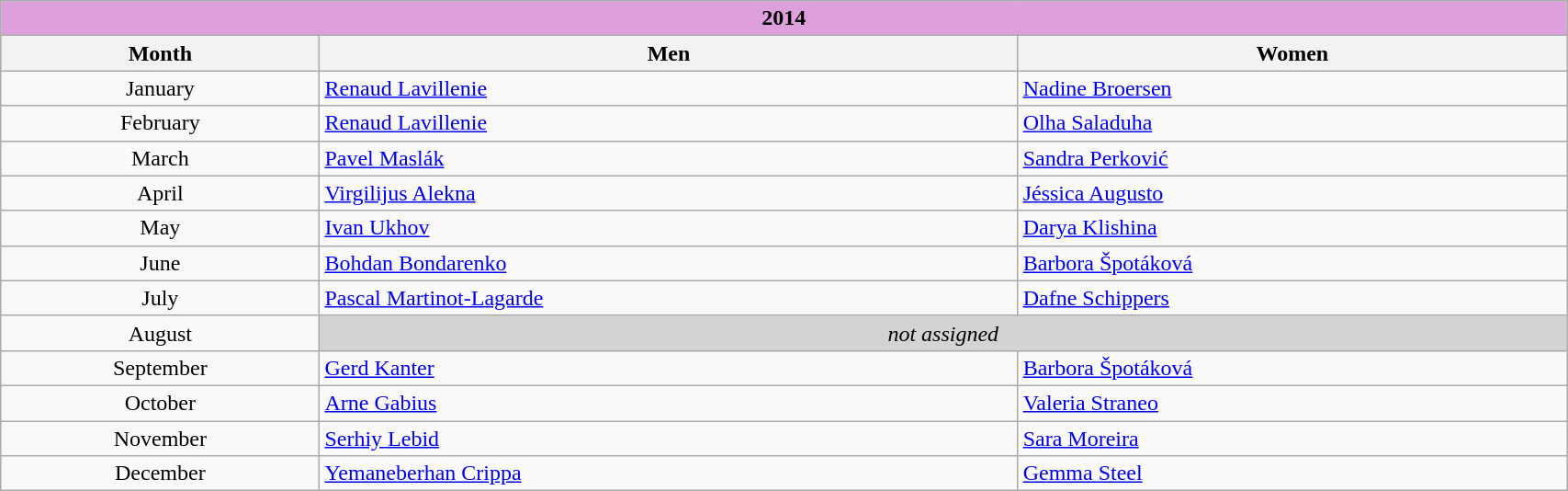<table class="wikitable" width=90% style="font-size:100%; text-align:left;">
<tr>
<td colspan=3 bgcolor=plum align=center><strong>2014</strong></td>
</tr>
<tr>
<th>Month</th>
<th>Men</th>
<th>Women</th>
</tr>
<tr>
<td align=center>January</td>
<td> <a href='#'>Renaud Lavillenie</a></td>
<td> <a href='#'>Nadine Broersen</a></td>
</tr>
<tr>
<td align=center>February</td>
<td> <a href='#'>Renaud Lavillenie</a></td>
<td> <a href='#'>Olha Saladuha</a></td>
</tr>
<tr>
<td align=center>March</td>
<td> <a href='#'>Pavel Maslák</a></td>
<td> <a href='#'>Sandra Perković</a></td>
</tr>
<tr>
<td align=center>April</td>
<td> <a href='#'>Virgilijus Alekna</a></td>
<td> <a href='#'>Jéssica Augusto</a></td>
</tr>
<tr>
<td align=center>May</td>
<td> <a href='#'>Ivan Ukhov</a></td>
<td> <a href='#'>Darya Klishina</a></td>
</tr>
<tr>
<td align=center>June</td>
<td> <a href='#'>Bohdan Bondarenko</a></td>
<td> <a href='#'>Barbora Špotáková</a></td>
</tr>
<tr>
<td align=center>July</td>
<td> <a href='#'>Pascal Martinot-Lagarde</a></td>
<td> <a href='#'>Dafne Schippers</a></td>
</tr>
<tr>
<td align=center>August</td>
<td colspan=2 bgcolor=lightgrey align=center><em>not assigned</em></td>
</tr>
<tr>
<td align=center>September</td>
<td> <a href='#'>Gerd Kanter</a></td>
<td> <a href='#'>Barbora Špotáková</a></td>
</tr>
<tr>
<td align=center>October</td>
<td> <a href='#'>Arne Gabius</a></td>
<td> <a href='#'>Valeria Straneo</a></td>
</tr>
<tr>
<td align=center>November</td>
<td> <a href='#'>Serhiy Lebid</a></td>
<td> <a href='#'>Sara Moreira</a></td>
</tr>
<tr>
<td align=center>December</td>
<td> <a href='#'>Yemaneberhan Crippa</a></td>
<td> <a href='#'>Gemma Steel</a></td>
</tr>
</table>
